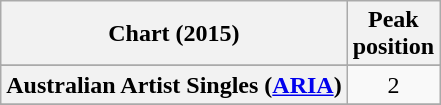<table class="wikitable plainrowheaders sortable" style="text-align:center;">
<tr>
<th scope="col">Chart (2015)</th>
<th scope="col">Peak<br>position</th>
</tr>
<tr>
</tr>
<tr>
<th scope="row">Australian Artist Singles (<a href='#'>ARIA</a>)</th>
<td>2</td>
</tr>
<tr>
</tr>
</table>
